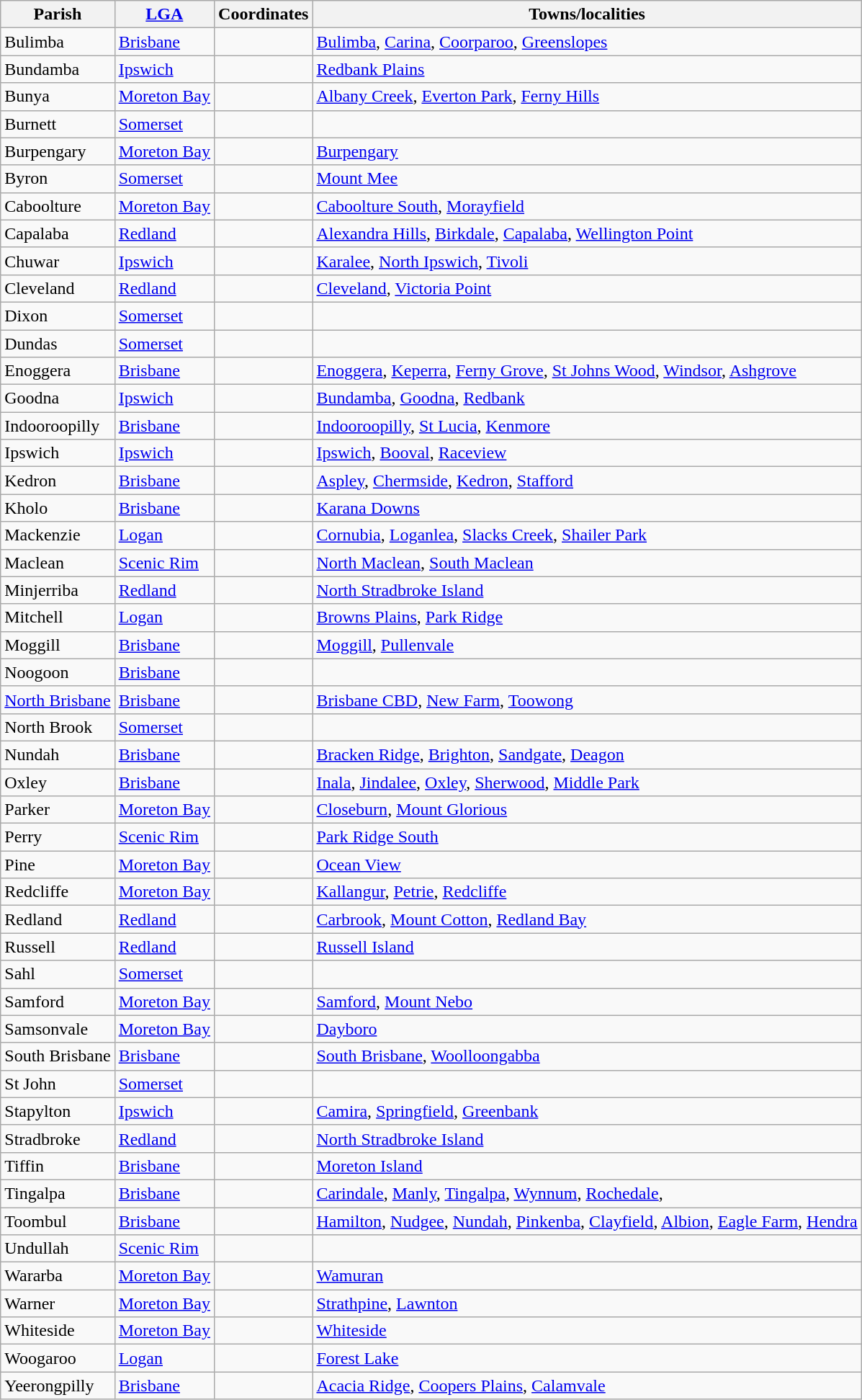<table class="wikitable sortable">
<tr>
<th>Parish</th>
<th><a href='#'>LGA</a></th>
<th>Coordinates</th>
<th>Towns/localities</th>
</tr>
<tr>
<td>Bulimba</td>
<td><a href='#'>Brisbane</a></td>
<td></td>
<td><a href='#'>Bulimba</a>, <a href='#'>Carina</a>, <a href='#'>Coorparoo</a>, <a href='#'>Greenslopes</a></td>
</tr>
<tr>
<td>Bundamba</td>
<td><a href='#'>Ipswich</a></td>
<td></td>
<td><a href='#'>Redbank Plains</a></td>
</tr>
<tr>
<td>Bunya</td>
<td><a href='#'>Moreton Bay</a></td>
<td></td>
<td><a href='#'>Albany Creek</a>, <a href='#'>Everton Park</a>, <a href='#'>Ferny Hills</a></td>
</tr>
<tr>
<td>Burnett</td>
<td><a href='#'>Somerset</a></td>
<td></td>
<td></td>
</tr>
<tr>
<td>Burpengary</td>
<td><a href='#'>Moreton Bay</a></td>
<td></td>
<td><a href='#'>Burpengary</a></td>
</tr>
<tr>
<td>Byron</td>
<td><a href='#'>Somerset</a></td>
<td></td>
<td><a href='#'>Mount Mee</a></td>
</tr>
<tr>
<td>Caboolture</td>
<td><a href='#'>Moreton Bay</a></td>
<td></td>
<td><a href='#'>Caboolture South</a>, <a href='#'>Morayfield</a></td>
</tr>
<tr>
<td>Capalaba</td>
<td><a href='#'>Redland</a></td>
<td></td>
<td><a href='#'>Alexandra Hills</a>, <a href='#'>Birkdale</a>, <a href='#'>Capalaba</a>, <a href='#'>Wellington Point</a></td>
</tr>
<tr>
<td>Chuwar</td>
<td><a href='#'>Ipswich</a></td>
<td></td>
<td><a href='#'>Karalee</a>, <a href='#'>North Ipswich</a>, <a href='#'>Tivoli</a></td>
</tr>
<tr>
<td>Cleveland</td>
<td><a href='#'>Redland</a></td>
<td></td>
<td><a href='#'>Cleveland</a>, <a href='#'>Victoria Point</a></td>
</tr>
<tr>
<td>Dixon</td>
<td><a href='#'>Somerset</a></td>
<td></td>
<td></td>
</tr>
<tr>
<td>Dundas</td>
<td><a href='#'>Somerset</a></td>
<td></td>
<td></td>
</tr>
<tr>
<td>Enoggera</td>
<td><a href='#'>Brisbane</a></td>
<td></td>
<td><a href='#'>Enoggera</a>, <a href='#'>Keperra</a>, <a href='#'>Ferny Grove</a>, <a href='#'>St Johns Wood</a>, <a href='#'>Windsor</a>, <a href='#'>Ashgrove</a></td>
</tr>
<tr>
<td>Goodna</td>
<td><a href='#'>Ipswich</a></td>
<td></td>
<td><a href='#'>Bundamba</a>, <a href='#'>Goodna</a>, <a href='#'>Redbank</a></td>
</tr>
<tr>
<td>Indooroopilly</td>
<td><a href='#'>Brisbane</a></td>
<td></td>
<td><a href='#'>Indooroopilly</a>, <a href='#'>St Lucia</a>, <a href='#'>Kenmore</a></td>
</tr>
<tr>
<td>Ipswich</td>
<td><a href='#'>Ipswich</a></td>
<td></td>
<td><a href='#'>Ipswich</a>, <a href='#'>Booval</a>, <a href='#'>Raceview</a></td>
</tr>
<tr>
<td>Kedron</td>
<td><a href='#'>Brisbane</a></td>
<td></td>
<td><a href='#'>Aspley</a>, <a href='#'>Chermside</a>, <a href='#'>Kedron</a>, <a href='#'>Stafford</a></td>
</tr>
<tr>
<td>Kholo</td>
<td><a href='#'>Brisbane</a></td>
<td></td>
<td><a href='#'>Karana Downs</a></td>
</tr>
<tr>
<td>Mackenzie</td>
<td><a href='#'>Logan</a></td>
<td></td>
<td><a href='#'>Cornubia</a>, <a href='#'>Loganlea</a>, <a href='#'>Slacks Creek</a>, <a href='#'>Shailer Park</a></td>
</tr>
<tr>
<td>Maclean</td>
<td><a href='#'>Scenic Rim</a></td>
<td></td>
<td><a href='#'>North Maclean</a>, <a href='#'>South Maclean</a></td>
</tr>
<tr>
<td>Minjerriba</td>
<td><a href='#'>Redland</a></td>
<td></td>
<td><a href='#'>North Stradbroke Island</a></td>
</tr>
<tr>
<td>Mitchell</td>
<td><a href='#'>Logan</a></td>
<td></td>
<td><a href='#'>Browns Plains</a>, <a href='#'>Park Ridge</a></td>
</tr>
<tr>
<td>Moggill</td>
<td><a href='#'>Brisbane</a></td>
<td></td>
<td><a href='#'>Moggill</a>, <a href='#'>Pullenvale</a></td>
</tr>
<tr>
<td>Noogoon</td>
<td><a href='#'>Brisbane</a></td>
<td></td>
<td></td>
</tr>
<tr>
<td><a href='#'>North Brisbane</a></td>
<td><a href='#'>Brisbane</a></td>
<td></td>
<td><a href='#'>Brisbane CBD</a>, <a href='#'>New Farm</a>, <a href='#'>Toowong</a></td>
</tr>
<tr>
<td>North Brook</td>
<td><a href='#'>Somerset</a></td>
<td></td>
<td></td>
</tr>
<tr>
<td>Nundah</td>
<td><a href='#'>Brisbane</a></td>
<td></td>
<td><a href='#'>Bracken Ridge</a>, <a href='#'>Brighton</a>, <a href='#'>Sandgate</a>, <a href='#'>Deagon</a></td>
</tr>
<tr>
<td>Oxley</td>
<td><a href='#'>Brisbane</a></td>
<td></td>
<td><a href='#'>Inala</a>, <a href='#'>Jindalee</a>, <a href='#'>Oxley</a>, <a href='#'>Sherwood</a>, <a href='#'>Middle Park</a></td>
</tr>
<tr>
<td>Parker</td>
<td><a href='#'>Moreton Bay</a></td>
<td></td>
<td><a href='#'>Closeburn</a>, <a href='#'>Mount Glorious</a></td>
</tr>
<tr>
<td>Perry</td>
<td><a href='#'>Scenic Rim</a></td>
<td></td>
<td><a href='#'>Park Ridge South</a></td>
</tr>
<tr>
<td>Pine</td>
<td><a href='#'>Moreton Bay</a></td>
<td></td>
<td><a href='#'>Ocean View</a></td>
</tr>
<tr>
<td>Redcliffe</td>
<td><a href='#'>Moreton Bay</a></td>
<td></td>
<td><a href='#'>Kallangur</a>, <a href='#'>Petrie</a>, <a href='#'>Redcliffe</a></td>
</tr>
<tr>
<td>Redland</td>
<td><a href='#'>Redland</a></td>
<td></td>
<td><a href='#'>Carbrook</a>, <a href='#'>Mount Cotton</a>, <a href='#'>Redland Bay</a></td>
</tr>
<tr>
<td>Russell</td>
<td><a href='#'>Redland</a></td>
<td></td>
<td><a href='#'>Russell Island</a></td>
</tr>
<tr>
<td>Sahl</td>
<td><a href='#'>Somerset</a></td>
<td></td>
<td></td>
</tr>
<tr>
<td>Samford</td>
<td><a href='#'>Moreton Bay</a></td>
<td></td>
<td><a href='#'>Samford</a>, <a href='#'>Mount Nebo</a></td>
</tr>
<tr>
<td>Samsonvale</td>
<td><a href='#'>Moreton Bay</a></td>
<td></td>
<td><a href='#'>Dayboro</a></td>
</tr>
<tr>
<td>South Brisbane</td>
<td><a href='#'>Brisbane</a></td>
<td></td>
<td><a href='#'>South Brisbane</a>, <a href='#'>Woolloongabba</a></td>
</tr>
<tr>
<td>St John</td>
<td><a href='#'>Somerset</a></td>
<td></td>
<td></td>
</tr>
<tr>
<td>Stapylton</td>
<td><a href='#'>Ipswich</a></td>
<td></td>
<td><a href='#'>Camira</a>, <a href='#'>Springfield</a>, <a href='#'>Greenbank</a></td>
</tr>
<tr>
<td>Stradbroke</td>
<td><a href='#'>Redland</a></td>
<td></td>
<td><a href='#'>North Stradbroke Island</a></td>
</tr>
<tr>
<td>Tiffin</td>
<td><a href='#'>Brisbane</a></td>
<td></td>
<td><a href='#'>Moreton Island</a></td>
</tr>
<tr>
<td>Tingalpa</td>
<td><a href='#'>Brisbane</a></td>
<td></td>
<td><a href='#'>Carindale</a>, <a href='#'>Manly</a>, <a href='#'>Tingalpa</a>, <a href='#'>Wynnum</a>, <a href='#'>Rochedale</a>,</td>
</tr>
<tr>
<td>Toombul</td>
<td><a href='#'>Brisbane</a></td>
<td></td>
<td><a href='#'>Hamilton</a>, <a href='#'>Nudgee</a>, <a href='#'>Nundah</a>, <a href='#'>Pinkenba</a>, <a href='#'>Clayfield</a>, <a href='#'>Albion</a>, <a href='#'>Eagle Farm</a>, <a href='#'>Hendra</a></td>
</tr>
<tr>
<td>Undullah</td>
<td><a href='#'>Scenic Rim</a></td>
<td></td>
<td></td>
</tr>
<tr>
<td>Wararba</td>
<td><a href='#'>Moreton Bay</a></td>
<td></td>
<td><a href='#'>Wamuran</a></td>
</tr>
<tr>
<td>Warner</td>
<td><a href='#'>Moreton Bay</a></td>
<td></td>
<td><a href='#'>Strathpine</a>, <a href='#'>Lawnton</a></td>
</tr>
<tr>
<td>Whiteside</td>
<td><a href='#'>Moreton Bay</a></td>
<td></td>
<td><a href='#'>Whiteside</a></td>
</tr>
<tr>
<td>Woogaroo</td>
<td><a href='#'>Logan</a></td>
<td></td>
<td><a href='#'>Forest Lake</a></td>
</tr>
<tr>
<td>Yeerongpilly</td>
<td><a href='#'>Brisbane</a></td>
<td></td>
<td><a href='#'>Acacia Ridge</a>, <a href='#'>Coopers Plains</a>, <a href='#'>Calamvale</a></td>
</tr>
</table>
